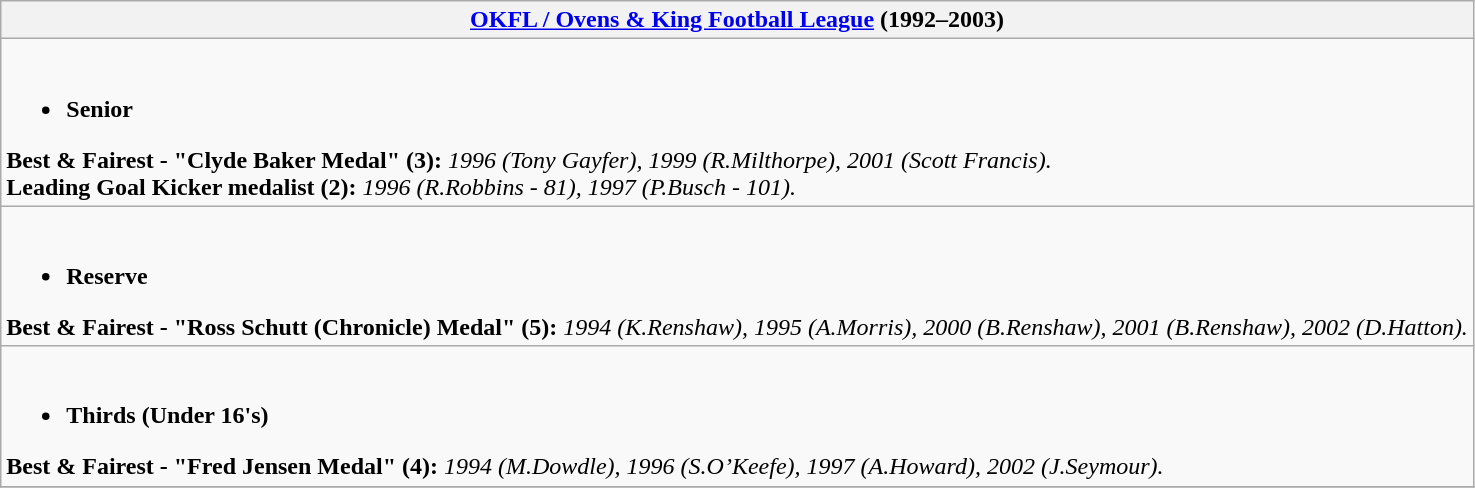<table class="wikitable collapsible collapsed">
<tr>
<th><strong><a href='#'>OKFL / Ovens & King Football League</a> (1992–2003)</strong></th>
</tr>
<tr>
<td><br><ul><li><strong>Senior</strong></li></ul><strong>Best & Fairest - "Clyde Baker Medal" (3):</strong> <em>1996 (Tony Gayfer), 1999 (R.Milthorpe), 2001 (Scott Francis).</em><br><strong>Leading Goal Kicker medalist (2):</strong> <em>1996 (R.Robbins - 81), 1997 (P.Busch - 101).</em></td>
</tr>
<tr>
<td><br><ul><li><strong>Reserve</strong></li></ul><strong>Best & Fairest - "Ross Schutt (Chronicle) Medal" (5):</strong> <em>1994 (K.Renshaw), 1995 (A.Morris), 2000 (B.Renshaw), 2001 (B.Renshaw), 2002 (D.Hatton).</em></td>
</tr>
<tr>
<td><br><ul><li><strong>Thirds (Under 16's)</strong></li></ul><strong>Best & Fairest - "Fred Jensen Medal" (4):</strong> <em>1994 (M.Dowdle), 1996 (S.O’Keefe), 1997 (A.Howard), 2002 (J.Seymour).</em></td>
</tr>
<tr>
</tr>
</table>
